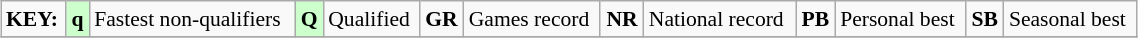<table class="wikitable" style="margin:0.5em auto; font-size:90%;position:relative;" width=60%>
<tr>
<td><strong>KEY:</strong></td>
<td bgcolor=ccffcc align=center><strong>q</strong></td>
<td>Fastest non-qualifiers</td>
<td bgcolor=ccffcc align=center><strong>Q</strong></td>
<td>Qualified</td>
<td align=center><strong>GR</strong></td>
<td>Games record</td>
<td align=center><strong>NR</strong></td>
<td>National record</td>
<td align=center><strong>PB</strong></td>
<td>Personal best</td>
<td align=center><strong>SB</strong></td>
<td>Seasonal best</td>
</tr>
<tr>
</tr>
</table>
